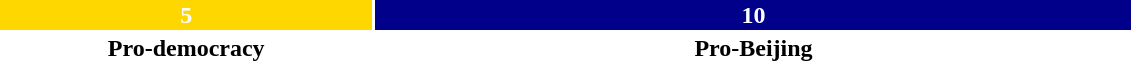<table style="width:60%; text-align:center;">
<tr style="color:white;">
<td style="background:gold; width:33%;"><strong>5</strong></td>
<td style="background:darkblue; width:67%;"><strong>10</strong></td>
</tr>
<tr>
<td><span><strong>Pro-democracy</strong></span></td>
<td><span><strong>Pro-Beijing</strong></span></td>
</tr>
</table>
